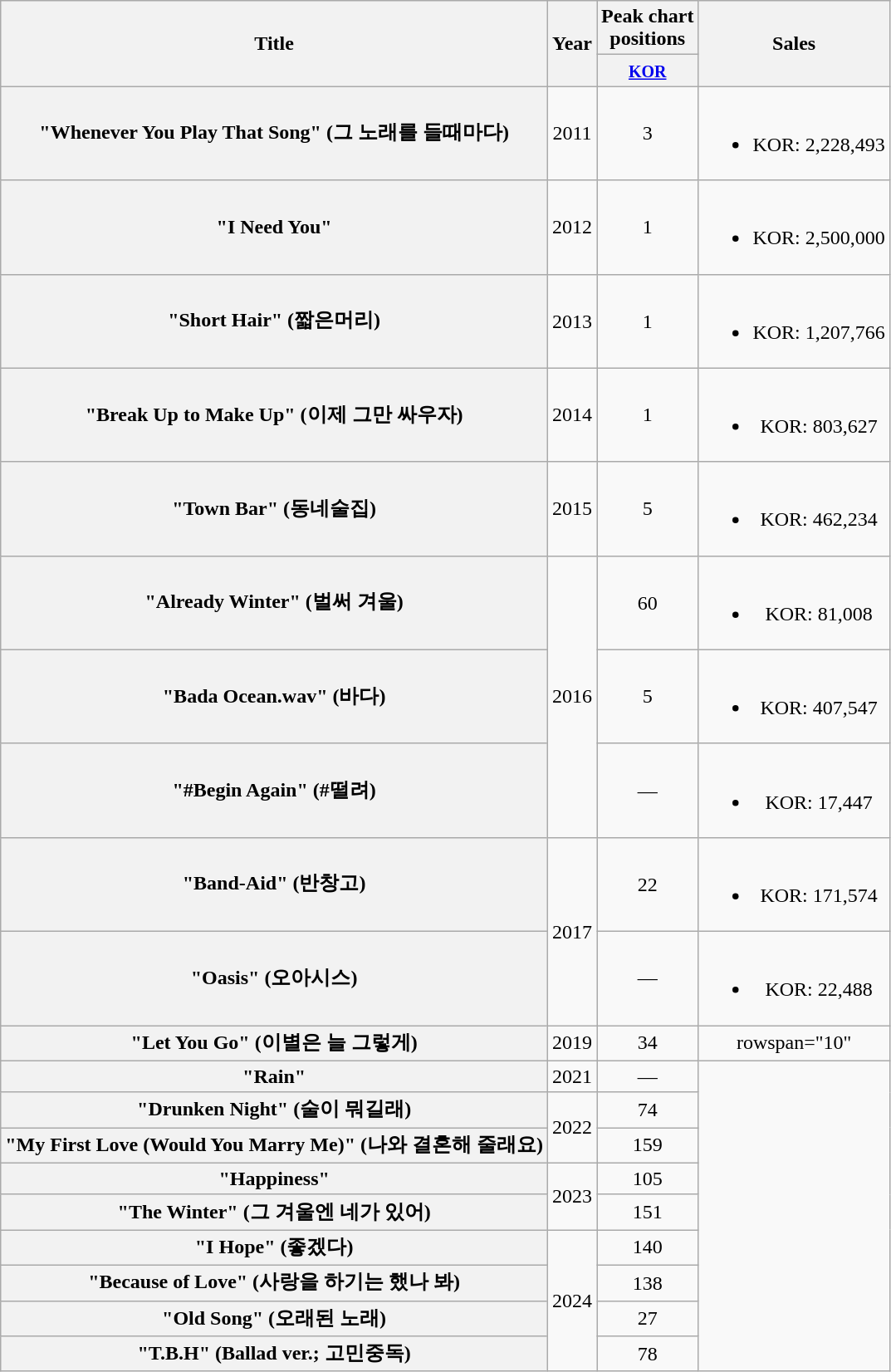<table class="wikitable plainrowheaders" style="text-align:center;" border="1">
<tr>
<th scope="col" rowspan="2">Title</th>
<th scope="col" rowspan="2">Year</th>
<th scope="col" colspan="1">Peak chart <br> positions</th>
<th scope="col" rowspan="2">Sales</th>
</tr>
<tr>
<th><small><a href='#'>KOR</a></small><br></th>
</tr>
<tr>
<th scope="row">"Whenever You Play That Song" (그 노래를 들때마다)<br></th>
<td>2011</td>
<td>3</td>
<td><br><ul><li>KOR: 2,228,493</li></ul></td>
</tr>
<tr>
<th scope="row">"I Need You"<br></th>
<td>2012</td>
<td>1</td>
<td><br><ul><li>KOR: 2,500,000</li></ul></td>
</tr>
<tr>
<th scope="row">"Short Hair" (짧은머리)<br></th>
<td>2013</td>
<td>1</td>
<td><br><ul><li>KOR: 1,207,766</li></ul></td>
</tr>
<tr>
<th scope="row">"Break Up to Make Up" (이제 그만 싸우자)<br></th>
<td>2014</td>
<td>1</td>
<td><br><ul><li>KOR: 803,627</li></ul></td>
</tr>
<tr>
<th scope="row">"Town Bar" (동네술집)<br></th>
<td>2015</td>
<td>5</td>
<td><br><ul><li>KOR: 462,234</li></ul></td>
</tr>
<tr>
<th scope="row">"Already Winter" (벌써 겨울)<br></th>
<td rowspan="3">2016</td>
<td>60</td>
<td><br><ul><li>KOR: 81,008</li></ul></td>
</tr>
<tr>
<th scope="row">"Bada Ocean.wav" (바다)<br></th>
<td>5</td>
<td><br><ul><li>KOR: 407,547</li></ul></td>
</tr>
<tr>
<th scope="row">"#Begin Again" (#떨려)<br></th>
<td>—</td>
<td><br><ul><li>KOR: 17,447</li></ul></td>
</tr>
<tr>
<th scope="row">"Band-Aid" (반창고)<br></th>
<td rowspan="2">2017</td>
<td>22</td>
<td><br><ul><li>KOR: 171,574</li></ul></td>
</tr>
<tr>
<th scope="row">"Oasis" (오아시스)<br></th>
<td>—</td>
<td><br><ul><li>KOR: 22,488</li></ul></td>
</tr>
<tr>
<th scope="row">"Let You Go" (이별은 늘 그렇게)<br></th>
<td>2019</td>
<td>34</td>
<td>rowspan="10" </td>
</tr>
<tr>
<th scope="row">"Rain" <br></th>
<td>2021</td>
<td>—</td>
</tr>
<tr>
<th scope="row">"Drunken Night" (술이 뭐길래) <br></th>
<td rowspan="2">2022</td>
<td>74</td>
</tr>
<tr>
<th scope="row">"My First Love (Would You Marry Me)" (나와 결혼해 줄래요) <br></th>
<td>159</td>
</tr>
<tr>
<th scope="row">"Happiness" <br></th>
<td rowspan="2">2023</td>
<td>105</td>
</tr>
<tr>
<th scope="row">"The Winter" (그 겨울엔 네가 있어) <br></th>
<td>151</td>
</tr>
<tr>
<th scope="row">"I Hope" (좋겠다) <br></th>
<td rowspan="4">2024</td>
<td>140</td>
</tr>
<tr>
<th scope="row">"Because of Love" (사랑을 하기는 했나 봐) <br></th>
<td>138</td>
</tr>
<tr>
<th scope="row">"Old Song" (오래된 노래) <br></th>
<td>27</td>
</tr>
<tr>
<th scope="row">"T.B.H" (Ballad ver.; 고민중독) <br></th>
<td>78</td>
</tr>
</table>
